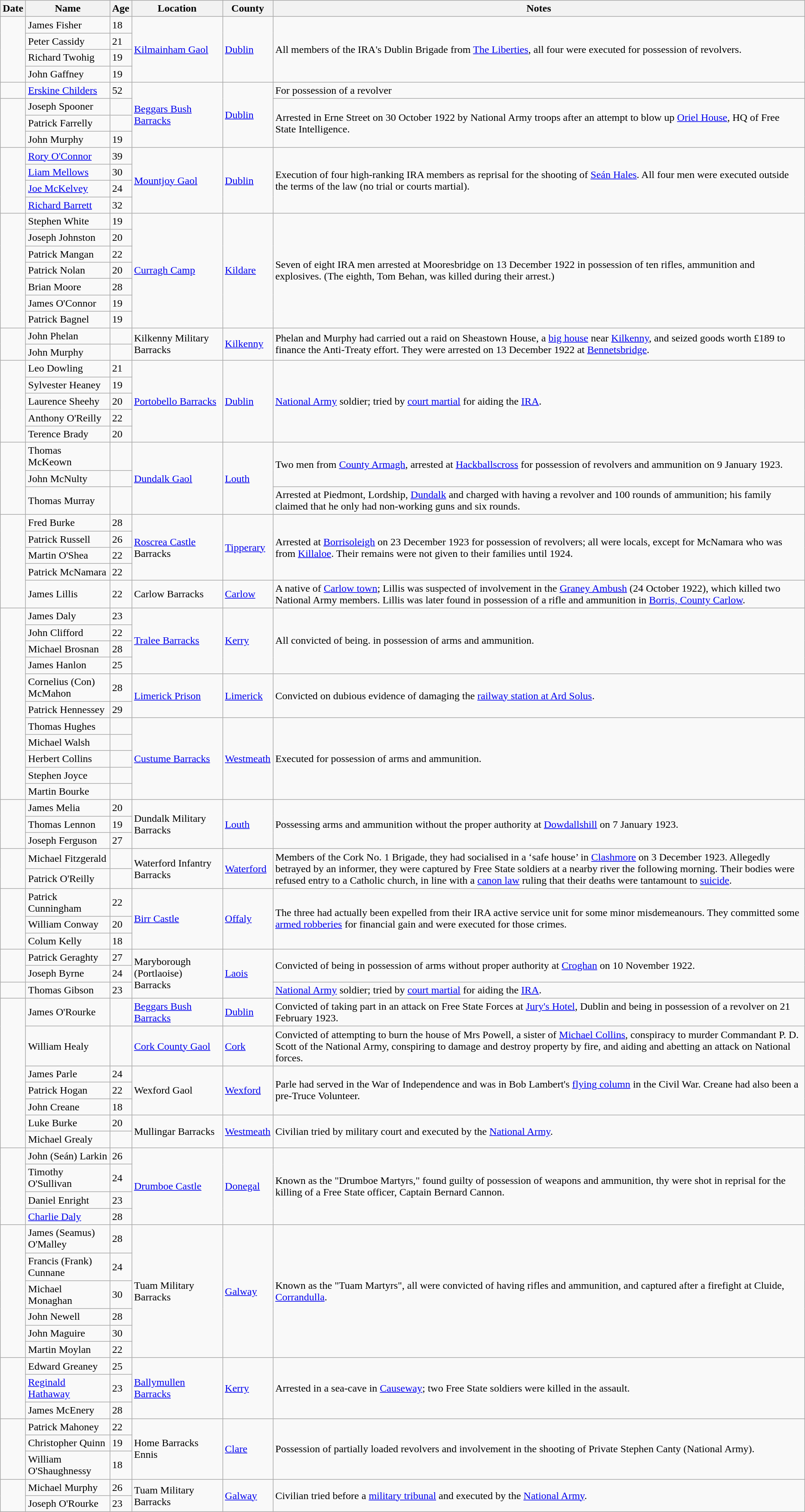<table class="wikitable sortable">
<tr>
<th>Date</th>
<th>Name</th>
<th date-sort-type=number>Age</th>
<th>Location</th>
<th>County</th>
<th>Notes</th>
</tr>
<tr>
<td rowspan=4></td>
<td data-sort-value=Fisher>James Fisher</td>
<td>18</td>
<td rowspan=4><a href='#'>Kilmainham Gaol</a></td>
<td rowspan=4><a href='#'>Dublin</a></td>
<td rowspan=4>All members of the IRA's Dublin Brigade from <a href='#'>The Liberties</a>, all four were executed for possession of revolvers.</td>
</tr>
<tr>
<td data-sort-value=Cassidy>Peter Cassidy</td>
<td>21</td>
</tr>
<tr>
<td data-sort-value=Twohig>Richard Twohig</td>
<td>19</td>
</tr>
<tr>
<td data-sort-value=Gaffney>John Gaffney</td>
<td>19</td>
</tr>
<tr>
<td></td>
<td data-sort-value=Childers><a href='#'>Erskine Childers</a></td>
<td>52</td>
<td rowspan=4><a href='#'>Beggars Bush Barracks</a></td>
<td rowspan=4><a href='#'>Dublin</a></td>
<td>For possession of a revolver</td>
</tr>
<tr>
<td rowspan=3></td>
<td data-sort-value=Spooner>Joseph Spooner</td>
<td></td>
<td rowspan="3">Arrested in Erne Street on 30 October 1922 by National Army troops after an attempt to blow up <a href='#'>Oriel House</a>, HQ of Free State Intelligence.</td>
</tr>
<tr>
<td data-sort-value=Farrelly>Patrick Farrelly</td>
<td></td>
</tr>
<tr>
<td data-sort-value=Murphy,John>John Murphy</td>
<td>19</td>
</tr>
<tr>
<td rowspan=4></td>
<td data-sort-value=Oconnor><a href='#'>Rory O'Connor</a></td>
<td>39</td>
<td rowspan=4><a href='#'>Mountjoy Gaol</a></td>
<td rowspan=4><a href='#'>Dublin</a></td>
<td rowspan=4>Execution of four high-ranking IRA members as reprisal for the shooting of <a href='#'>Seán Hales</a>.  All four men were executed outside the terms of the law (no trial or courts martial).</td>
</tr>
<tr>
<td data-sort-value=Mellows><a href='#'>Liam Mellows</a></td>
<td>30</td>
</tr>
<tr>
<td data-sort-value=Mackelvey><a href='#'>Joe McKelvey</a></td>
<td>24</td>
</tr>
<tr>
<td data-sort-value=Barrett><a href='#'>Richard Barrett</a></td>
<td>32</td>
</tr>
<tr>
<td rowspan=7></td>
<td data-sort-value=White>Stephen White</td>
<td>19</td>
<td rowspan=7><a href='#'>Curragh Camp</a></td>
<td rowspan=7><a href='#'>Kildare</a></td>
<td rowspan=7>Seven of eight IRA men arrested at Mooresbridge on 13 December 1922 in possession of ten rifles, ammunition and explosives. (The eighth, Tom Behan, was killed during their arrest.)</td>
</tr>
<tr>
<td data-sort-value=Johnston>Joseph Johnston</td>
<td>20</td>
</tr>
<tr>
<td data-sort-value=Mangan>Patrick Mangan</td>
<td>22</td>
</tr>
<tr>
<td data-sort-value=Nolan>Patrick Nolan</td>
<td>20</td>
</tr>
<tr>
<td data-sort-value=Moore>Brian Moore</td>
<td>28</td>
</tr>
<tr>
<td data-sort-value=Oconnor>James O'Connor</td>
<td>19</td>
</tr>
<tr>
<td data-sort-value=Bagnel>Patrick Bagnel</td>
<td>19</td>
</tr>
<tr>
<td rowspan=2></td>
<td data-sort-value=Phelan>John Phelan</td>
<td></td>
<td rowspan=2>Kilkenny Military Barracks</td>
<td rowspan=2><a href='#'>Kilkenny</a></td>
<td rowspan=2>Phelan and Murphy had carried out a raid on Sheastown House, a <a href='#'>big house</a> near <a href='#'>Kilkenny</a>, and seized goods worth £189 to finance the Anti-Treaty effort. They were arrested on 13 December 1922 at <a href='#'>Bennetsbridge</a>.</td>
</tr>
<tr>
<td data-sort-value=Murphy,John>John Murphy</td>
<td></td>
</tr>
<tr>
<td rowspan=5></td>
<td data-sort-value=Dowling>Leo Dowling</td>
<td>21</td>
<td rowspan=5><a href='#'>Portobello Barracks</a></td>
<td rowspan=5><a href='#'>Dublin</a></td>
<td rowspan=5><a href='#'>National Army</a> soldier; tried by <a href='#'>court martial</a> for aiding the <a href='#'>IRA</a>.</td>
</tr>
<tr>
<td data-sort-value=Heaney>Sylvester Heaney</td>
<td>19</td>
</tr>
<tr>
<td data-sort-value=Sheehy>Laurence Sheehy</td>
<td>20</td>
</tr>
<tr>
<td data-sort-value=Oreilly>Anthony O'Reilly</td>
<td>22</td>
</tr>
<tr>
<td data-sort-value=Brady>Terence Brady</td>
<td>20</td>
</tr>
<tr>
<td rowspan=3></td>
<td data-sort-value=McKeown>Thomas McKeown</td>
<td></td>
<td rowspan=3><a href='#'>Dundalk Gaol</a></td>
<td rowspan=3><a href='#'>Louth</a></td>
<td rowspan=2>Two men from <a href='#'>County Armagh</a>, arrested at <a href='#'>Hackballscross</a> for possession of revolvers and ammunition on 9 January 1923.</td>
</tr>
<tr>
<td data-sort-value=Macnulty>John McNulty</td>
<td></td>
</tr>
<tr>
<td data-sort-value=Murray>Thomas Murray</td>
<td></td>
<td>Arrested at Piedmont, Lordship, <a href='#'>Dundalk</a> and charged with having a revolver and 100 rounds of ammunition; his family claimed that he only had non-working guns and six rounds.</td>
</tr>
<tr>
<td rowspan=5></td>
<td data-sort-value=Burke,Fred>Fred Burke</td>
<td>28</td>
<td rowspan=4><a href='#'>Roscrea Castle</a> Barracks</td>
<td rowspan=4><a href='#'>Tipperary</a></td>
<td rowspan=4>Arrested at <a href='#'>Borrisoleigh</a> on 23 December 1923 for possession of revolvers; all were locals, except for McNamara who was from <a href='#'>Killaloe</a>. Their remains were not given to their families until 1924.</td>
</tr>
<tr>
<td data-sort-value=Russell>Patrick Russell</td>
<td>26</td>
</tr>
<tr>
<td data-sort-value=Oshea>Martin O'Shea</td>
<td>22</td>
</tr>
<tr>
<td data-sort-value=Macnamara>Patrick McNamara</td>
<td>22</td>
</tr>
<tr>
<td data-sort-value=Lillis>James Lillis</td>
<td>22</td>
<td>Carlow Barracks</td>
<td><a href='#'>Carlow</a></td>
<td>A native of <a href='#'>Carlow town</a>; Lillis was suspected of involvement in the <a href='#'>Graney Ambush</a> (24 October 1922), which killed two National Army members. Lillis was later found in possession of a rifle and ammunition in <a href='#'>Borris, County Carlow</a>.</td>
</tr>
<tr>
<td rowspan=11></td>
<td data-sort-value=Daly,James>James Daly</td>
<td>23</td>
<td rowspan=4><a href='#'>Tralee Barracks</a></td>
<td rowspan=4><a href='#'>Kerry</a></td>
<td rowspan=4>All convicted of being. in possession of arms and ammunition.</td>
</tr>
<tr>
<td data-sort-value=Clifford>John Clifford</td>
<td>22</td>
</tr>
<tr>
<td data-sort-value=Brosnan>Michael Brosnan</td>
<td>28</td>
</tr>
<tr>
<td data-sort-value=Hanlon>James Hanlon</td>
<td>25</td>
</tr>
<tr>
<td data-sort-value=Macmahon>Cornelius (Con) McMahon</td>
<td>28</td>
<td rowspan=2><a href='#'>Limerick Prison</a></td>
<td rowspan=2><a href='#'>Limerick</a></td>
<td rowspan=2>Convicted on dubious evidence of damaging the <a href='#'>railway station at Ard Solus</a>.</td>
</tr>
<tr>
<td data-sort-value=Hennessey>Patrick Hennessey</td>
<td>29</td>
</tr>
<tr>
<td data-sort-value=Hughes>Thomas Hughes</td>
<td></td>
<td rowspan=5><a href='#'>Custume Barracks</a></td>
<td rowspan=5><a href='#'>Westmeath</a></td>
<td rowspan=5>Executed for possession of arms and ammunition.</td>
</tr>
<tr>
<td data-sort-value=Walsh>Michael Walsh</td>
<td></td>
</tr>
<tr>
<td data-sort-value=Collins>Herbert Collins</td>
<td></td>
</tr>
<tr>
<td data-sort-value=Joyce>Stephen Joyce</td>
<td></td>
</tr>
<tr>
<td data-sort-value=Bourke>Martin Bourke</td>
<td></td>
</tr>
<tr>
<td rowspan=3></td>
<td data-sort-value=Melia>James Melia</td>
<td>20</td>
<td rowspan=3>Dundalk Military Barracks</td>
<td rowspan=3><a href='#'>Louth</a></td>
<td rowspan=3>Possessing arms and ammunition without the proper authority at <a href='#'>Dowdallshill</a> on 7 January 1923.</td>
</tr>
<tr>
<td data-sort-value=Lennon>Thomas Lennon</td>
<td>19</td>
</tr>
<tr>
<td data-sort-value=Ferguson>Joseph Ferguson</td>
<td>27</td>
</tr>
<tr>
<td rowspan=2></td>
<td data-sort-value=Fitzgerald>Michael Fitzgerald</td>
<td></td>
<td rowspan=2>Waterford Infantry Barracks</td>
<td rowspan=2><a href='#'>Waterford</a></td>
<td rowspan=2>Members of the Cork No. 1 Brigade, they had socialised in a ‘safe house’ in <a href='#'>Clashmore</a> on 3 December 1923. Allegedly betrayed by an informer, they were captured by Free State soldiers at a nearby river the following morning. Their bodies were refused entry to a Catholic church, in line with a <a href='#'>canon law</a> ruling that their deaths were tantamount to <a href='#'>suicide</a>.</td>
</tr>
<tr>
<td data-sort-value=Oreilly>Patrick O'Reilly</td>
<td></td>
</tr>
<tr>
<td rowspan=3></td>
<td data-sort-value=Cunningham>Patrick Cunningham</td>
<td>22</td>
<td rowspan=3><a href='#'>Birr Castle</a></td>
<td rowspan=3><a href='#'>Offaly</a></td>
<td rowspan=3>The three had actually been expelled from their IRA active service unit for some minor misdemeanours. They committed some <a href='#'>armed robberies</a> for financial gain and were executed for those crimes.</td>
</tr>
<tr>
<td data-sort-value=Conway>William Conway</td>
<td>20</td>
</tr>
<tr>
<td data-sort-value=Kelly>Colum Kelly</td>
<td>18</td>
</tr>
<tr>
<td rowspan=2></td>
<td data-sort-value=Geraghty>Patrick Geraghty</td>
<td>27</td>
<td rowspan=3>Maryborough (Portlaoise) Barracks</td>
<td rowspan=3><a href='#'>Laois</a></td>
<td rowspan=2>Convicted of being in possession of arms without proper authority at <a href='#'>Croghan</a> on 10 November 1922.</td>
</tr>
<tr>
<td data-sort-value=Byrne>Joseph Byrne</td>
<td>24</td>
</tr>
<tr>
<td></td>
<td data-sort-value=Gibson>Thomas Gibson</td>
<td>23</td>
<td><a href='#'>National Army</a> soldier; tried by <a href='#'>court martial</a> for aiding the <a href='#'>IRA</a>.</td>
</tr>
<tr>
<td rowspan=7></td>
<td data-sort-value=Orourke>James O'Rourke</td>
<td></td>
<td><a href='#'>Beggars Bush Barracks</a></td>
<td><a href='#'>Dublin</a></td>
<td>Convicted of taking part in an attack on Free State Forces at <a href='#'>Jury's Hotel</a>, Dublin and being in possession of a revolver on 21 February 1923.</td>
</tr>
<tr>
<td data-sort-value=Healy>William Healy</td>
<td></td>
<td><a href='#'>Cork County Gaol</a></td>
<td><a href='#'>Cork</a></td>
<td>Convicted of attempting to burn the house of Mrs Powell, a sister of <a href='#'>Michael Collins</a>, conspiracy to murder Commandant P. D. Scott of the National Army, conspiring to damage and destroy property by fire, and aiding and abetting an attack on National forces.</td>
</tr>
<tr>
<td data-sort-value=Parle>James Parle</td>
<td>24</td>
<td rowspan=3>Wexford Gaol</td>
<td rowspan=3><a href='#'>Wexford</a></td>
<td rowspan=3>Parle had served in the War of Independence and was in Bob Lambert's <a href='#'>flying column</a> in the Civil War. Creane had also been a pre-Truce Volunteer.</td>
</tr>
<tr>
<td data-sort-value=Hogan>Patrick Hogan</td>
<td>22</td>
</tr>
<tr>
<td data-sort-value=Creane>John Creane</td>
<td>18</td>
</tr>
<tr>
<td data-sort-value=Burke,Luke>Luke Burke</td>
<td>20</td>
<td rowspan=2>Mullingar Barracks</td>
<td rowspan=2><a href='#'>Westmeath</a></td>
<td rowspan=2>Civilian tried by military court and executed by the <a href='#'>National Army</a>.</td>
</tr>
<tr>
<td data-sort-value=Grealy>Michael Grealy</td>
<td></td>
</tr>
<tr>
<td rowspan=4></td>
<td data-sort-value=Larkin>John (Seán) Larkin</td>
<td>26</td>
<td rowspan=4><a href='#'>Drumboe Castle</a></td>
<td rowspan=4><a href='#'>Donegal</a></td>
<td rowspan=4>Known as the "Drumboe Martyrs," found guilty of possession of weapons and ammunition, thy were shot in reprisal for the killing of a Free State officer, Captain Bernard Cannon.</td>
</tr>
<tr>
<td data-sort-value=Osullivan>Timothy O'Sullivan</td>
<td>24</td>
</tr>
<tr>
<td data-sort-value=Enright>Daniel Enright</td>
<td>23</td>
</tr>
<tr>
<td data-sort-value=Daly,Charles><a href='#'>Charlie Daly</a></td>
<td>28</td>
</tr>
<tr>
<td rowspan=6></td>
<td data-sort-value=Omalley>James (Seamus) O'Malley</td>
<td>28</td>
<td rowspan=6>Tuam Military Barracks</td>
<td rowspan=6><a href='#'>Galway</a></td>
<td rowspan=6>Known as the "Tuam Martyrs", all were convicted of having rifles and ammunition, and captured after a firefight at Cluide, <a href='#'>Corrandulla</a>.</td>
</tr>
<tr>
<td data-sort-value=Cunnane>Francis (Frank) Cunnane</td>
<td>24</td>
</tr>
<tr>
<td data-sort-value=Monaghan>Michael Monaghan</td>
<td>30</td>
</tr>
<tr>
<td data-sort-value=Newell>John Newell</td>
<td>28</td>
</tr>
<tr>
<td data-sort-value=Maguire>John Maguire</td>
<td>30</td>
</tr>
<tr>
<td data-sort-value=Moylan>Martin Moylan</td>
<td>22</td>
</tr>
<tr>
<td rowspan=3></td>
<td data-sort-value=Greaney>Edward Greaney</td>
<td>25</td>
<td rowspan=3><a href='#'>Ballymullen Barracks</a></td>
<td rowspan=3><a href='#'>Kerry</a></td>
<td rowspan=3>Arrested in a sea-cave in <a href='#'>Causeway</a>; two Free State soldiers were killed in the assault.</td>
</tr>
<tr>
<td data-sort-value=Hathaway><a href='#'>Reginald Hathaway</a></td>
<td>23</td>
</tr>
<tr>
<td data-sort-value=Macenery>James McEnery</td>
<td>28</td>
</tr>
<tr>
<td rowspan=3></td>
<td data-sort-value=Mahoney>Patrick Mahoney</td>
<td>22</td>
<td rowspan=3>Home Barracks Ennis</td>
<td rowspan=3><a href='#'>Clare</a></td>
<td rowspan=3>Possession of partially loaded revolvers and involvement in the shooting of Private Stephen Canty (National Army).</td>
</tr>
<tr>
<td data-sort-value=Quinn>Christopher Quinn</td>
<td>19</td>
</tr>
<tr>
<td data-sort-value=Oshaughnessy>William O'Shaughnessy</td>
<td>18</td>
</tr>
<tr>
<td rowspan=2></td>
<td data-sort-value=Murphy,Michael>Michael Murphy</td>
<td>26</td>
<td rowspan=2>Tuam Military Barracks</td>
<td rowspan=2><a href='#'>Galway</a></td>
<td rowspan=2>Civilian tried before a <a href='#'>military tribunal</a> and executed by the <a href='#'>National Army</a>.</td>
</tr>
<tr>
<td data-sort-value=Orourke>Joseph O'Rourke</td>
<td>23</td>
</tr>
</table>
